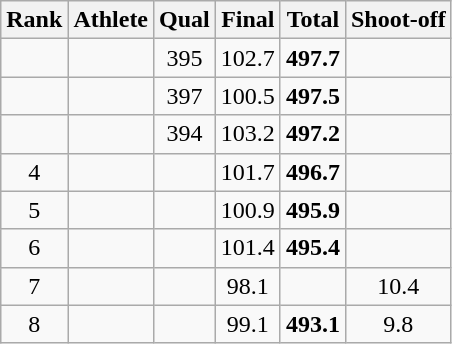<table class="wikitable sortable" style="text-align: center">
<tr>
<th>Rank</th>
<th>Athlete</th>
<th>Qual</th>
<th>Final</th>
<th>Total</th>
<th class="unsortable">Shoot-off</th>
</tr>
<tr>
<td></td>
<td align=left></td>
<td>395</td>
<td>102.7</td>
<td><strong>497.7</strong></td>
<td></td>
</tr>
<tr>
<td></td>
<td align=left></td>
<td>397</td>
<td>100.5</td>
<td><strong>497.5</strong></td>
<td></td>
</tr>
<tr>
<td></td>
<td align=left></td>
<td>394</td>
<td>103.2</td>
<td><strong>497.2</strong></td>
<td></td>
</tr>
<tr>
<td>4</td>
<td align=left></td>
<td></td>
<td>101.7</td>
<td><strong>496.7</strong></td>
<td></td>
</tr>
<tr>
<td>5</td>
<td align=left></td>
<td></td>
<td>100.9</td>
<td><strong>495.9</strong></td>
<td></td>
</tr>
<tr>
<td>6</td>
<td align=left></td>
<td></td>
<td>101.4</td>
<td><strong>495.4</strong></td>
<td></td>
</tr>
<tr>
<td>7</td>
<td align=left></td>
<td></td>
<td>98.1</td>
<td></td>
<td>10.4</td>
</tr>
<tr>
<td>8</td>
<td align=left></td>
<td></td>
<td>99.1</td>
<td><strong>493.1</strong></td>
<td>9.8</td>
</tr>
</table>
